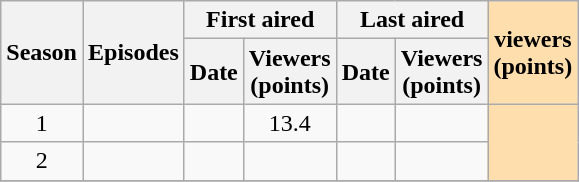<table class="wikitable" style="text-align: center">
<tr>
<th scope="col" rowspan="2">Season</th>
<th scope="col" rowspan="2" colspan="1">Episodes</th>
<th scope="col" colspan="2">First aired</th>
<th scope="col" colspan="2">Last aired</th>
<th style="background:#ffdead;" rowspan="2"> viewers <br> (points)</th>
</tr>
<tr>
<th scope="col">Date</th>
<th scope="col">Viewers<br>(points)</th>
<th scope="col">Date</th>
<th scope="col">Viewers<br>(points)</th>
</tr>
<tr>
<td>1</td>
<td></td>
<td></td>
<td>13.4</td>
<td></td>
<td></td>
<td rowspan="2" style="background:#ffdead;"></td>
</tr>
<tr>
<td>2</td>
<td></td>
<td></td>
<td></td>
<td></td>
<td></td>
</tr>
<tr>
</tr>
</table>
